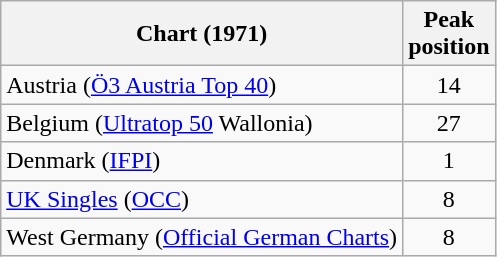<table class="wikitable sortable">
<tr>
<th>Chart (1971)</th>
<th>Peak<br>position</th>
</tr>
<tr>
<td>Austria (<a href='#'>Ö3 Austria Top 40</a>)</td>
<td align="center">14</td>
</tr>
<tr>
<td>Belgium (<a href='#'>Ultratop 50</a> Wallonia)</td>
<td align="center">27</td>
</tr>
<tr>
<td>Denmark (<a href='#'>IFPI</a>)</td>
<td align="center">1</td>
</tr>
<tr>
<td><a href='#'>UK Singles</a> (<a href='#'>OCC</a>)</td>
<td align="center">8</td>
</tr>
<tr>
<td>West Germany (<a href='#'>Official German Charts</a>)</td>
<td align="center">8</td>
</tr>
</table>
